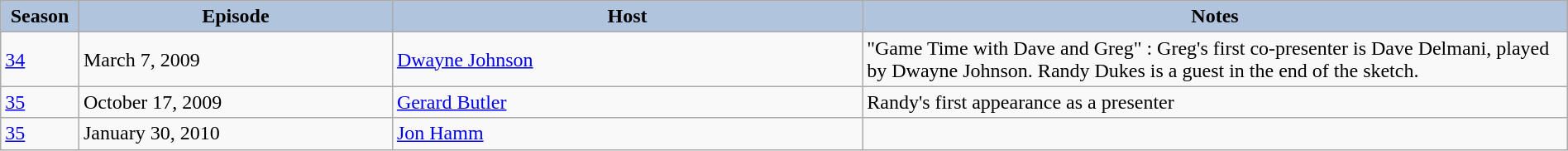<table class="wikitable" style="width:100%;">
<tr>
<th style="background:#b0c4de; width:5%;">Season</th>
<th style="background:#b0c4de; width:20%;">Episode</th>
<th style="background:#b0c4de; width:30%;">Host</th>
<th style="background:#b0c4de; width:45%;">Notes</th>
</tr>
<tr>
<td><a href='#'>34</a></td>
<td>March 7, 2009</td>
<td><a href='#'>Dwayne Johnson</a></td>
<td>"Game Time with Dave and Greg" : Greg's first co-presenter is Dave Delmani, played by Dwayne Johnson. Randy Dukes is a guest in the end of the sketch.</td>
</tr>
<tr>
<td><a href='#'>35</a></td>
<td>October 17, 2009</td>
<td><a href='#'>Gerard Butler</a></td>
<td>Randy's first appearance as a presenter</td>
</tr>
<tr>
<td><a href='#'>35</a></td>
<td>January 30, 2010</td>
<td><a href='#'>Jon Hamm</a></td>
<td></td>
</tr>
</table>
